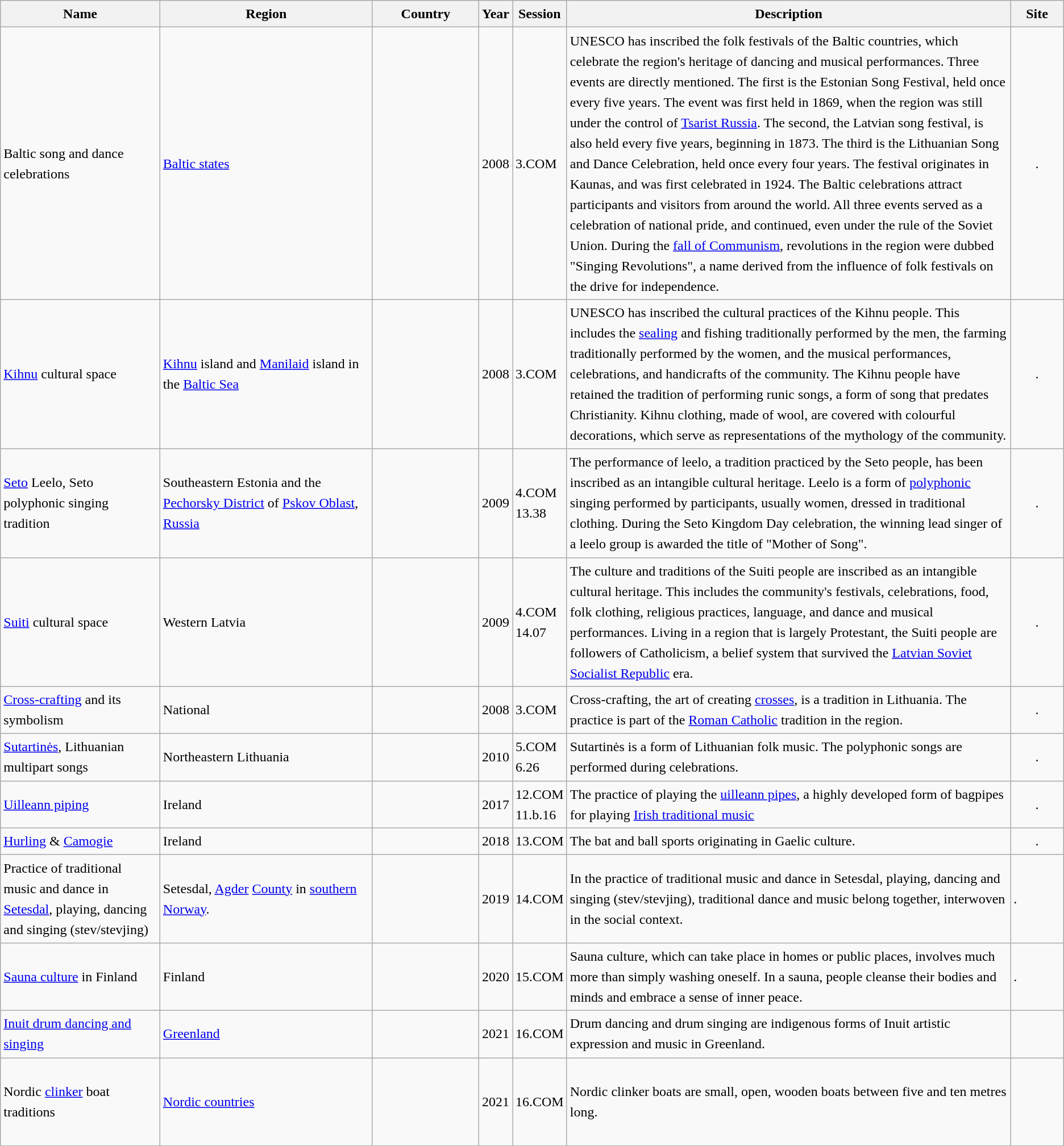<table class="wikitable sortable" style="font-size:100%; border:0px;text-align:left;line-height:150%;">
<tr>
<th scope="col"; width="15%">Name</th>
<th scope="col"; width="20%" class="unsortable">Region</th>
<th scope="col"; width="10%">Country</th>
<th scope="col"; width="2%">Year</th>
<th scope="col"; width="5%">Session</th>
<th scope="col"; class="unsortable">Description</th>
<th scope="col"; width="5%" class="unsortable">Site</th>
</tr>
<tr>
<td>Baltic song and dance celebrations</td>
<td><a href='#'>Baltic states</a></td>
<td><br><br></td>
<td>2008</td>
<td>3.COM</td>
<td>UNESCO has inscribed the folk festivals of the Baltic countries, which celebrate the region's heritage of dancing and musical performances. Three events are directly mentioned. The first is the Estonian Song Festival, held once every five years. The event was first held in 1869, when the region was still under the control of <a href='#'>Tsarist Russia</a>. The second, the Latvian song festival, is also held every five years, beginning in 1873. The third is the Lithuanian Song and Dance Celebration, held once every four years. The festival originates in Kaunas, and was first celebrated in 1924. The Baltic celebrations attract participants and visitors from around the world. All three events served as a celebration of national pride, and continued, even under the rule of the Soviet Union. During the <a href='#'>fall of Communism</a>, revolutions in the region were dubbed "Singing Revolutions", a name derived from the influence of folk festivals on the drive for independence.</td>
<td align="center">.</td>
</tr>
<tr>
<td><a href='#'>Kihnu</a> cultural space</td>
<td><a href='#'>Kihnu</a> island and <a href='#'>Manilaid</a> island in the <a href='#'>Baltic Sea</a></td>
<td></td>
<td>2008</td>
<td>3.COM</td>
<td>UNESCO has inscribed the cultural practices of the Kihnu people. This includes the <a href='#'>sealing</a> and fishing traditionally performed by the men, the farming traditionally performed by the women, and the musical performances, celebrations, and handicrafts of the community. The Kihnu people have retained the tradition of performing runic songs, a form of song that predates Christianity. Kihnu clothing, made of wool, are covered with colourful decorations, which serve as representations of the mythology of the community.</td>
<td align="center">.</td>
</tr>
<tr>
<td><a href='#'>Seto</a> Leelo, Seto polyphonic singing tradition</td>
<td>Southeastern Estonia and the <a href='#'>Pechorsky District</a> of <a href='#'>Pskov Oblast</a>, <a href='#'>Russia</a></td>
<td></td>
<td>2009</td>
<td>4.COM 13.38</td>
<td>The performance of leelo, a tradition practiced by the Seto people, has been inscribed as an intangible cultural heritage. Leelo is a form of <a href='#'>polyphonic</a> singing performed by participants, usually women, dressed in traditional clothing. During the Seto Kingdom Day celebration, the winning lead singer of a leelo group is awarded the title of "Mother of Song".</td>
<td align="center">.</td>
</tr>
<tr>
<td><a href='#'>Suiti</a> cultural space</td>
<td>Western Latvia</td>
<td></td>
<td>2009</td>
<td>4.COM 14.07</td>
<td>The culture and traditions of the Suiti people are inscribed as an intangible cultural heritage. This includes the community's festivals, celebrations, food, folk clothing, religious practices, language, and dance and musical performances. Living in a region that is largely Protestant, the Suiti people are followers of Catholicism, a belief system that survived the <a href='#'>Latvian Soviet Socialist Republic</a> era.</td>
<td align="center">.</td>
</tr>
<tr>
<td><a href='#'>Cross-crafting</a> and its symbolism</td>
<td>National</td>
<td></td>
<td>2008</td>
<td>3.COM</td>
<td>Cross-crafting, the art of creating <a href='#'>crosses</a>, is a tradition in Lithuania. The practice is part of the <a href='#'>Roman Catholic</a> tradition in the region.</td>
<td align="center">.</td>
</tr>
<tr>
<td><a href='#'>Sutartinės</a>, Lithuanian multipart songs</td>
<td>Northeastern Lithuania</td>
<td></td>
<td>2010</td>
<td>5.COM 6.26</td>
<td>Sutartinės is a form of Lithuanian folk music. The polyphonic songs are performed during celebrations.</td>
<td align="center">.</td>
</tr>
<tr>
<td><a href='#'>Uilleann piping</a></td>
<td>Ireland</td>
<td></td>
<td>2017</td>
<td>12.COM 11.b.16</td>
<td>The practice of playing the <a href='#'>uilleann pipes</a>, a highly developed form of bagpipes for playing <a href='#'>Irish traditional music</a></td>
<td align="center">.</td>
</tr>
<tr>
<td><a href='#'>Hurling</a> & <a href='#'>Camogie</a></td>
<td>Ireland</td>
<td></td>
<td>2018</td>
<td>13.COM</td>
<td>The bat and ball sports originating in Gaelic culture.</td>
<td align="center">.</td>
</tr>
<tr>
<td>Practice of traditional music and dance in <a href='#'>Setesdal</a>, playing, dancing and singing (stev/stevjing)</td>
<td>Setesdal, <a href='#'>Agder</a> <a href='#'>County</a> in <a href='#'>southern Norway</a>.</td>
<td></td>
<td>2019</td>
<td>14.COM</td>
<td>In the practice of traditional music and dance in Setesdal, playing, dancing and singing (stev/stevjing), traditional dance and music belong together, interwoven in the social context.</td>
<td>.</td>
</tr>
<tr>
<td><a href='#'>Sauna culture</a> in Finland</td>
<td>Finland</td>
<td></td>
<td>2020</td>
<td>15.COM</td>
<td>Sauna culture, which can take place in homes or public places, involves much more than simply washing oneself. In a sauna, people cleanse their bodies and minds and embrace a sense of inner peace.</td>
<td>.</td>
</tr>
<tr>
<td><a href='#'>Inuit drum dancing and singing</a></td>
<td><a href='#'>Greenland</a></td>
<td></td>
<td>2021</td>
<td>16.COM</td>
<td>Drum dancing and drum singing are indigenous forms of Inuit artistic expression and music in Greenland.</td>
<td></td>
</tr>
<tr>
<td>Nordic <a href='#'>clinker</a> boat traditions</td>
<td><a href='#'>Nordic countries</a></td>
<td><br><br><br><br></td>
<td>2021</td>
<td>16.COM</td>
<td>Nordic clinker boats are small, open, wooden boats between five and ten metres long.</td>
<td></td>
</tr>
<tr>
</tr>
</table>
